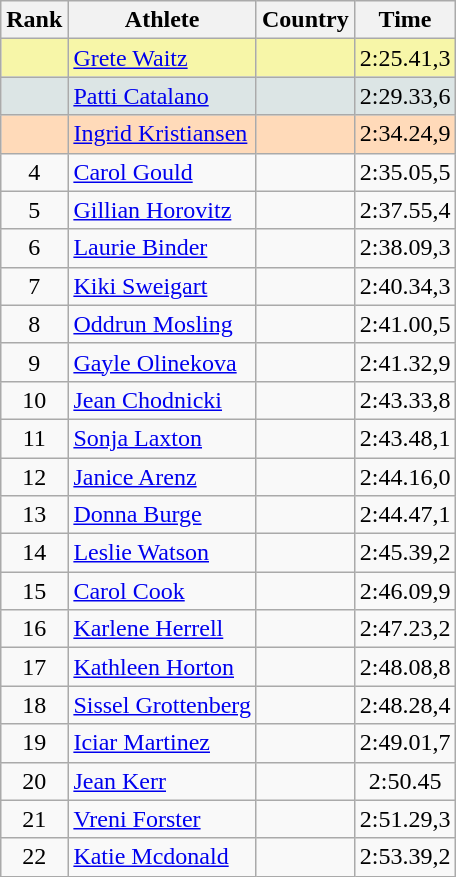<table class="wikitable" style="text-align:left;">
<tr>
<th>Rank</th>
<th>Athlete</th>
<th>Country</th>
<th>Time</th>
</tr>
<tr bgcolor="#F7F6A8">
<td align=center></td>
<td><a href='#'>Grete Waitz</a></td>
<td></td>
<td align="center">2:25.41,3</td>
</tr>
<tr bgcolor="#DCE5E5">
<td align=center></td>
<td><a href='#'>Patti Catalano</a></td>
<td></td>
<td align="center">2:29.33,6</td>
</tr>
<tr bgcolor="#FFDAB9">
<td align=center></td>
<td><a href='#'>Ingrid Kristiansen</a></td>
<td></td>
<td align="center">2:34.24,9</td>
</tr>
<tr>
<td align=center>4</td>
<td><a href='#'>Carol Gould</a></td>
<td></td>
<td align="center">2:35.05,5</td>
</tr>
<tr>
<td align=center>5</td>
<td><a href='#'>Gillian Horovitz</a></td>
<td></td>
<td align="center">2:37.55,4</td>
</tr>
<tr>
<td align=center>6</td>
<td><a href='#'>Laurie Binder</a></td>
<td></td>
<td align="center">2:38.09,3</td>
</tr>
<tr>
<td align=center>7</td>
<td><a href='#'>Kiki Sweigart</a></td>
<td></td>
<td align="center">2:40.34,3</td>
</tr>
<tr>
<td align=center>8</td>
<td><a href='#'>Oddrun Mosling</a></td>
<td></td>
<td align="center">2:41.00,5</td>
</tr>
<tr>
<td align=center>9</td>
<td><a href='#'>Gayle Olinekova</a></td>
<td></td>
<td align="center">2:41.32,9</td>
</tr>
<tr>
<td align=center>10</td>
<td><a href='#'>Jean Chodnicki</a></td>
<td></td>
<td align="center">2:43.33,8</td>
</tr>
<tr>
<td align=center>11</td>
<td><a href='#'>Sonja Laxton</a></td>
<td></td>
<td align="center">2:43.48,1</td>
</tr>
<tr>
<td align=center>12</td>
<td><a href='#'>Janice Arenz</a></td>
<td></td>
<td align="center">2:44.16,0</td>
</tr>
<tr>
<td align=center>13</td>
<td><a href='#'>Donna Burge</a></td>
<td></td>
<td align="center">2:44.47,1</td>
</tr>
<tr>
<td align=center>14</td>
<td><a href='#'>Leslie Watson</a></td>
<td></td>
<td align="center">2:45.39,2</td>
</tr>
<tr>
<td align=center>15</td>
<td><a href='#'>Carol Cook</a></td>
<td></td>
<td align="center">2:46.09,9</td>
</tr>
<tr>
<td align=center>16</td>
<td><a href='#'>Karlene Herrell</a></td>
<td></td>
<td align="center">2:47.23,2</td>
</tr>
<tr>
<td align=center>17</td>
<td><a href='#'>Kathleen Horton</a></td>
<td></td>
<td align="center">2:48.08,8</td>
</tr>
<tr>
<td align=center>18</td>
<td><a href='#'>Sissel Grottenberg</a></td>
<td></td>
<td align="center">2:48.28,4</td>
</tr>
<tr>
<td align=center>19</td>
<td><a href='#'>Iciar Martinez</a></td>
<td></td>
<td align="center">2:49.01,7</td>
</tr>
<tr>
<td align=center>20</td>
<td><a href='#'>Jean Kerr</a></td>
<td></td>
<td align="center">2:50.45</td>
</tr>
<tr>
<td align=center>21</td>
<td><a href='#'>Vreni Forster</a></td>
<td></td>
<td align="center">2:51.29,3</td>
</tr>
<tr>
<td align=center>22</td>
<td><a href='#'>Katie Mcdonald</a></td>
<td></td>
<td align="center">2:53.39,2</td>
</tr>
</table>
